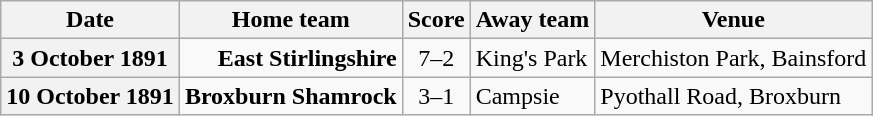<table class="wikitable football-result-list" style="max-width: 80em; text-align: center">
<tr>
<th scope="col">Date</th>
<th scope="col">Home team</th>
<th scope="col">Score</th>
<th scope="col">Away team</th>
<th scope="col">Venue</th>
</tr>
<tr>
<th scope="row">3 October 1891</th>
<td align=right><strong>East Stirlingshire</strong></td>
<td>7–2</td>
<td align=left>King's Park</td>
<td align=left>Merchiston Park, Bainsford</td>
</tr>
<tr>
<th scope="row">10 October 1891</th>
<td align=right><strong>Broxburn Shamrock</strong></td>
<td>3–1</td>
<td align=left>Campsie</td>
<td align=left>Pyothall Road, Broxburn</td>
</tr>
</table>
